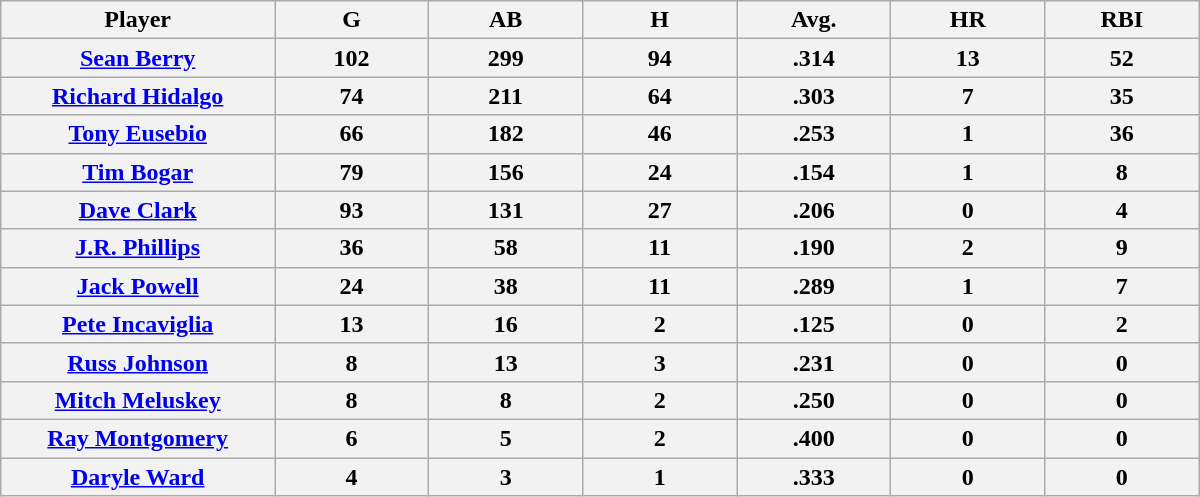<table class="wikitable sortable">
<tr>
<th bgcolor="#DDDDFF" width="16%">Player</th>
<th bgcolor="#DDDDFF" width="9%">G</th>
<th bgcolor="#DDDDFF" width="9%">AB</th>
<th bgcolor="#DDDDFF" width="9%">H</th>
<th bgcolor="#DDDDFF" width="9%">Avg.</th>
<th bgcolor="#DDDDFF" width="9%">HR</th>
<th bgcolor="#DDDDFF" width="9%">RBI</th>
</tr>
<tr>
<th><a href='#'>Sean Berry</a></th>
<th>102</th>
<th>299</th>
<th>94</th>
<th>.314</th>
<th>13</th>
<th>52</th>
</tr>
<tr>
<th><a href='#'>Richard Hidalgo</a></th>
<th>74</th>
<th>211</th>
<th>64</th>
<th>.303</th>
<th>7</th>
<th>35</th>
</tr>
<tr>
<th><a href='#'>Tony Eusebio</a></th>
<th>66</th>
<th>182</th>
<th>46</th>
<th>.253</th>
<th>1</th>
<th>36</th>
</tr>
<tr>
<th><a href='#'>Tim Bogar</a></th>
<th>79</th>
<th>156</th>
<th>24</th>
<th>.154</th>
<th>1</th>
<th>8</th>
</tr>
<tr>
<th><a href='#'>Dave Clark</a></th>
<th>93</th>
<th>131</th>
<th>27</th>
<th>.206</th>
<th>0</th>
<th>4</th>
</tr>
<tr>
<th><a href='#'>J.R. Phillips</a></th>
<th>36</th>
<th>58</th>
<th>11</th>
<th>.190</th>
<th>2</th>
<th>9</th>
</tr>
<tr>
<th><a href='#'>Jack Powell</a></th>
<th>24</th>
<th>38</th>
<th>11</th>
<th>.289</th>
<th>1</th>
<th>7</th>
</tr>
<tr>
<th><a href='#'>Pete Incaviglia</a></th>
<th>13</th>
<th>16</th>
<th>2</th>
<th>.125</th>
<th>0</th>
<th>2</th>
</tr>
<tr>
<th><a href='#'>Russ Johnson</a></th>
<th>8</th>
<th>13</th>
<th>3</th>
<th>.231</th>
<th>0</th>
<th>0</th>
</tr>
<tr>
<th><a href='#'>Mitch Meluskey</a></th>
<th>8</th>
<th>8</th>
<th>2</th>
<th>.250</th>
<th>0</th>
<th>0</th>
</tr>
<tr>
<th><a href='#'>Ray Montgomery</a></th>
<th>6</th>
<th>5</th>
<th>2</th>
<th>.400</th>
<th>0</th>
<th>0</th>
</tr>
<tr>
<th><a href='#'>Daryle Ward</a></th>
<th>4</th>
<th>3</th>
<th>1</th>
<th>.333</th>
<th>0</th>
<th>0</th>
</tr>
</table>
